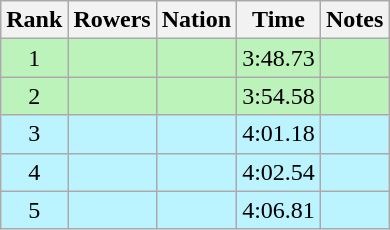<table class="wikitable sortable" style="text-align:center">
<tr>
<th>Rank</th>
<th>Rowers</th>
<th>Nation</th>
<th>Time</th>
<th>Notes</th>
</tr>
<tr bgcolor=bbf3bb>
<td>1</td>
<td align=left data-sort-value="Kelbecheva, Siyka"></td>
<td align=left></td>
<td>3:48.73</td>
<td></td>
</tr>
<tr bgcolor=bbf3bb>
<td>2</td>
<td align=left data-sort-value="Dähne, Sabine"></td>
<td align=left></td>
<td>3:54.58</td>
<td></td>
</tr>
<tr bgcolor=bbf3ff>
<td>3</td>
<td align=left data-sort-value="Pěkná, Oldřiška"></td>
<td align=left></td>
<td>4:01.18</td>
<td></td>
</tr>
<tr bgcolor=bbf3ff>
<td>4</td>
<td align=left data-sort-value="Clark, Lin"></td>
<td align=left></td>
<td>4:02.54</td>
<td></td>
</tr>
<tr bgcolor=bbf3ff>
<td>5</td>
<td align=left data-sort-value="Kéri-Novák, Judit"></td>
<td align=left></td>
<td>4:06.81</td>
<td></td>
</tr>
</table>
